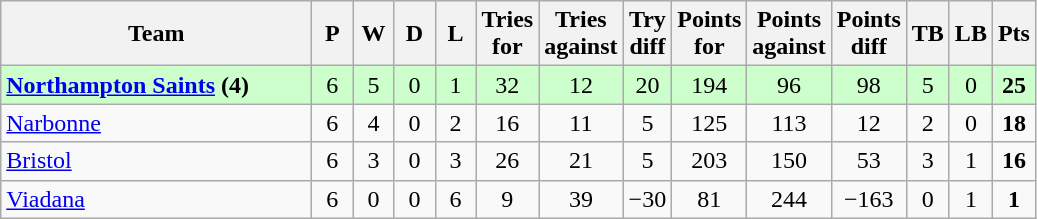<table class="wikitable" style="text-align: center;">
<tr>
<th width="200">Team</th>
<th width="20">P</th>
<th width="20">W</th>
<th width="20">D</th>
<th width="20">L</th>
<th width="20">Tries for</th>
<th width="20">Tries against</th>
<th width="20">Try diff</th>
<th width="20">Points for</th>
<th width="20">Points against</th>
<th width="25">Points diff</th>
<th width="20">TB</th>
<th width="20">LB</th>
<th width="20">Pts</th>
</tr>
<tr bgcolor="#ccffcc">
<td align="left"> <strong><a href='#'>Northampton Saints</a> (4)</strong></td>
<td>6</td>
<td>5</td>
<td>0</td>
<td>1</td>
<td>32</td>
<td>12</td>
<td>20</td>
<td>194</td>
<td>96</td>
<td>98</td>
<td>5</td>
<td>0</td>
<td><strong>25</strong></td>
</tr>
<tr>
<td align="left"> <a href='#'>Narbonne</a></td>
<td>6</td>
<td>4</td>
<td>0</td>
<td>2</td>
<td>16</td>
<td>11</td>
<td>5</td>
<td>125</td>
<td>113</td>
<td>12</td>
<td>2</td>
<td>0</td>
<td><strong>18</strong></td>
</tr>
<tr>
<td align="left"> <a href='#'>Bristol</a></td>
<td>6</td>
<td>3</td>
<td>0</td>
<td>3</td>
<td>26</td>
<td>21</td>
<td>5</td>
<td>203</td>
<td>150</td>
<td>53</td>
<td>3</td>
<td>1</td>
<td><strong>16</strong></td>
</tr>
<tr>
<td align="left"> <a href='#'>Viadana</a></td>
<td>6</td>
<td>0</td>
<td>0</td>
<td>6</td>
<td>9</td>
<td>39</td>
<td>−30</td>
<td>81</td>
<td>244</td>
<td>−163</td>
<td>0</td>
<td>1</td>
<td><strong>1</strong></td>
</tr>
</table>
